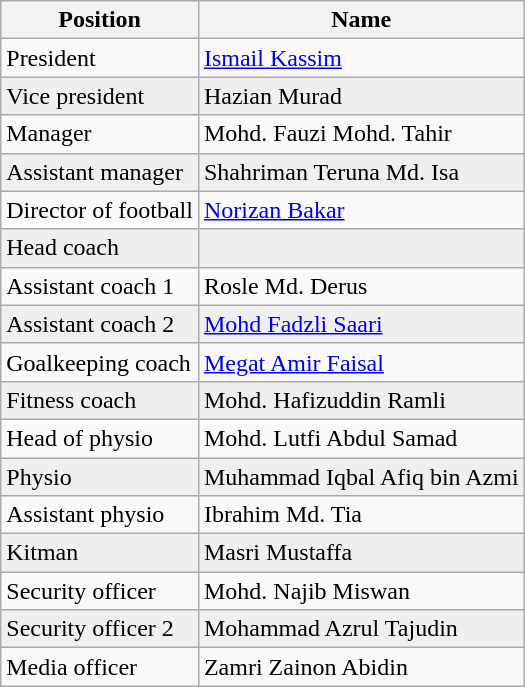<table class="wikitable">
<tr>
<th>Position</th>
<th>Name</th>
</tr>
<tr>
<td>President</td>
<td> <a href='#'>Ismail Kassim</a></td>
</tr>
<tr style="background:#efefef;">
<td>Vice president</td>
<td> Hazian Murad</td>
</tr>
<tr>
<td>Manager</td>
<td> Mohd. Fauzi Mohd. Tahir</td>
</tr>
<tr style="background:#efefef;">
<td>Assistant manager</td>
<td> Shahriman Teruna Md. Isa</td>
</tr>
<tr>
<td>Director of football</td>
<td> <a href='#'>Norizan Bakar</a></td>
</tr>
<tr style="background:#efefef;">
<td>Head coach</td>
<td></td>
</tr>
<tr>
<td>Assistant coach 1</td>
<td> Rosle Md. Derus</td>
</tr>
<tr style="background:#efefef;">
<td>Assistant coach 2</td>
<td> <a href='#'>Mohd Fadzli Saari</a></td>
</tr>
<tr>
<td>Goalkeeping coach</td>
<td> <a href='#'>Megat Amir Faisal</a></td>
</tr>
<tr style="background:#efefef;">
<td>Fitness coach</td>
<td> Mohd. Hafizuddin Ramli</td>
</tr>
<tr>
<td>Head of physio</td>
<td> Mohd. Lutfi Abdul Samad</td>
</tr>
<tr style="background:#efefef;">
<td>Physio</td>
<td> Muhammad Iqbal Afiq bin Azmi</td>
</tr>
<tr>
<td>Assistant physio</td>
<td> Ibrahim Md. Tia</td>
</tr>
<tr style="background:#efefef;">
<td>Kitman</td>
<td> Masri Mustaffa</td>
</tr>
<tr>
<td>Security officer</td>
<td>  Mohd. Najib Miswan</td>
</tr>
<tr style="background:#efefef;">
<td>Security officer 2</td>
<td> Mohammad Azrul Tajudin</td>
</tr>
<tr>
<td>Media officer</td>
<td> Zamri Zainon Abidin</td>
</tr>
</table>
